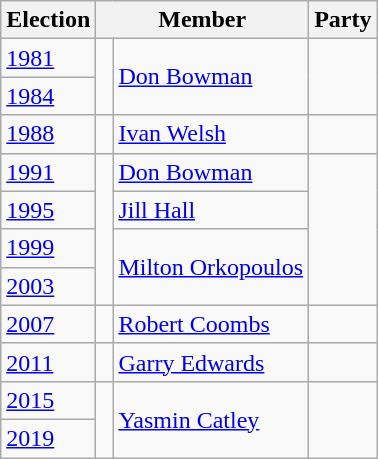<table class="wikitable">
<tr>
<th>Election</th>
<th colspan="2">Member</th>
<th>Party</th>
</tr>
<tr>
<td><a href='#'>1981</a></td>
<td rowspan="2" > </td>
<td rowspan="2"><a href='#'>Don Bowman</a></td>
<td rowspan="2"></td>
</tr>
<tr>
<td><a href='#'>1984</a></td>
</tr>
<tr>
<td><a href='#'>1988</a></td>
<td> </td>
<td><a href='#'>Ivan Welsh</a></td>
<td></td>
</tr>
<tr>
<td><a href='#'>1991</a></td>
<td rowspan="4" > </td>
<td><a href='#'>Don Bowman</a></td>
<td rowspan="4"></td>
</tr>
<tr>
<td><a href='#'>1995</a></td>
<td><a href='#'>Jill Hall</a></td>
</tr>
<tr>
<td><a href='#'>1999</a></td>
<td rowspan="2"><a href='#'>Milton Orkopoulos</a></td>
</tr>
<tr>
<td><a href='#'>2003</a></td>
</tr>
<tr>
<td><a href='#'>2007</a></td>
<td> </td>
<td><a href='#'>Robert Coombs</a></td>
<td></td>
</tr>
<tr>
<td><a href='#'>2011</a></td>
<td> </td>
<td><a href='#'>Garry Edwards</a></td>
<td></td>
</tr>
<tr>
<td><a href='#'>2015</a></td>
<td rowspan="2" > </td>
<td rowspan="2"><a href='#'>Yasmin Catley</a></td>
<td rowspan="2"></td>
</tr>
<tr>
<td><a href='#'>2019</a></td>
</tr>
</table>
